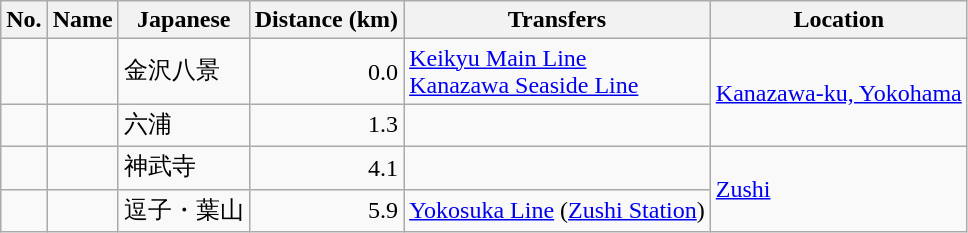<table class=wikitable>
<tr>
<th>No.</th>
<th>Name</th>
<th>Japanese</th>
<th>Distance (km)</th>
<th>Transfers</th>
<th>Location</th>
</tr>
<tr>
<td></td>
<td></td>
<td>金沢八景</td>
<td align="right">0.0</td>
<td> <a href='#'>Keikyu Main Line</a><br><a href='#'>Kanazawa Seaside Line</a></td>
<td rowspan=2><a href='#'>Kanazawa-ku, Yokohama</a></td>
</tr>
<tr>
<td></td>
<td></td>
<td>六浦</td>
<td align="right">1.3</td>
<td></td>
</tr>
<tr>
<td></td>
<td></td>
<td>神武寺</td>
<td align="right">4.1</td>
<td></td>
<td rowspan=2><a href='#'>Zushi</a></td>
</tr>
<tr>
<td></td>
<td></td>
<td>逗子・葉山</td>
<td align="right">5.9</td>
<td> <a href='#'>Yokosuka Line</a> (<a href='#'>Zushi Station</a>)</td>
</tr>
</table>
